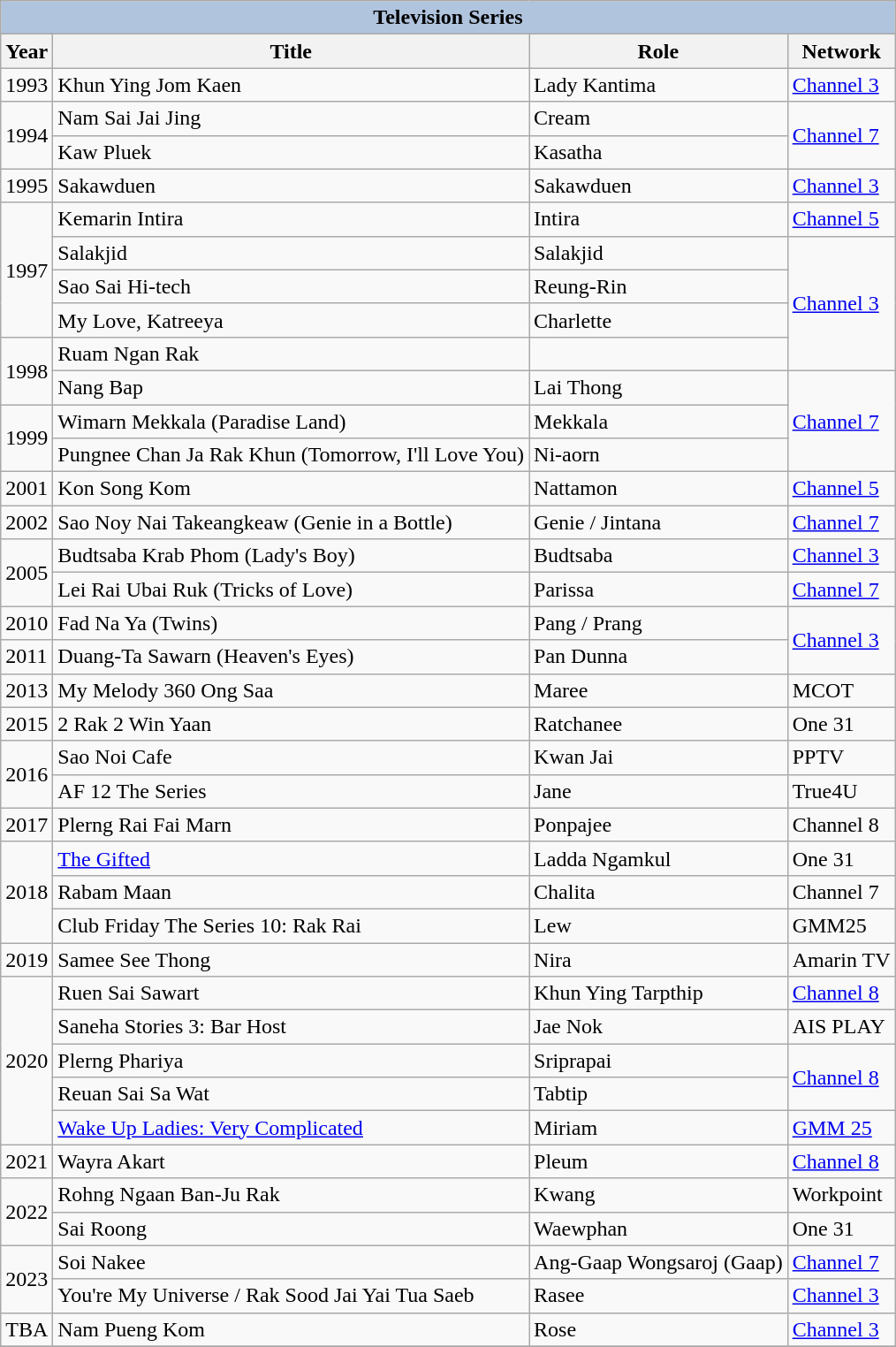<table class="wikitable">
<tr>
<th colspan="4" style="background: LightSteelBlue;">Television Series</th>
</tr>
<tr>
<th>Year</th>
<th>Title</th>
<th>Role</th>
<th>Network</th>
</tr>
<tr>
<td>1993</td>
<td>Khun Ying Jom Kaen</td>
<td>Lady Kantima</td>
<td><a href='#'> Channel 3</a></td>
</tr>
<tr>
<td rowspan="2">1994</td>
<td>Nam Sai Jai Jing</td>
<td>Cream</td>
<td rowspan="2"><a href='#'> Channel 7</a></td>
</tr>
<tr>
<td>Kaw Pluek</td>
<td>Kasatha</td>
</tr>
<tr>
<td>1995</td>
<td>Sakawduen</td>
<td>Sakawduen</td>
<td><a href='#'> Channel 3</a></td>
</tr>
<tr>
<td rowspan="4">1997</td>
<td>Kemarin Intira</td>
<td>Intira</td>
<td><a href='#'> Channel 5</a></td>
</tr>
<tr>
<td>Salakjid</td>
<td>Salakjid</td>
<td rowspan="4"><a href='#'> Channel 3</a></td>
</tr>
<tr>
<td>Sao Sai Hi-tech</td>
<td>Reung-Rin</td>
</tr>
<tr>
<td>My Love, Katreeya</td>
<td>Charlette</td>
</tr>
<tr>
<td rowspan="2">1998</td>
<td>Ruam Ngan Rak</td>
<td></td>
</tr>
<tr>
<td>Nang Bap</td>
<td>Lai Thong</td>
<td rowspan="3"><a href='#'> Channel 7</a></td>
</tr>
<tr>
<td rowspan="2">1999</td>
<td>Wimarn Mekkala (Paradise Land)</td>
<td>Mekkala</td>
</tr>
<tr>
<td>Pungnee Chan Ja Rak Khun (Tomorrow, I'll Love You)</td>
<td>Ni-aorn</td>
</tr>
<tr>
<td>2001</td>
<td>Kon Song Kom</td>
<td>Nattamon</td>
<td><a href='#'> Channel 5</a></td>
</tr>
<tr>
<td>2002</td>
<td>Sao Noy Nai Takeangkeaw (Genie in a Bottle)</td>
<td>Genie / Jintana</td>
<td><a href='#'> Channel 7</a></td>
</tr>
<tr>
<td rowspan="2">2005</td>
<td>Budtsaba Krab Phom (Lady's Boy)</td>
<td>Budtsaba</td>
<td><a href='#'> Channel 3</a></td>
</tr>
<tr>
<td>Lei Rai Ubai Ruk (Tricks of Love)</td>
<td>Parissa</td>
<td><a href='#'> Channel 7</a></td>
</tr>
<tr>
<td>2010</td>
<td>Fad Na Ya (Twins)</td>
<td>Pang / Prang</td>
<td rowspan="2"><a href='#'> Channel 3</a></td>
</tr>
<tr>
<td>2011</td>
<td>Duang-Ta Sawarn (Heaven's Eyes)</td>
<td>Pan Dunna</td>
</tr>
<tr>
<td>2013</td>
<td>My Melody 360 Ong Saa</td>
<td>Maree</td>
<td>MCOT</td>
</tr>
<tr>
<td>2015</td>
<td>2 Rak 2 Win Yaan</td>
<td>Ratchanee</td>
<td>One 31</td>
</tr>
<tr>
<td rowspan="2">2016</td>
<td>Sao Noi Cafe</td>
<td>Kwan Jai</td>
<td>PPTV</td>
</tr>
<tr>
<td>AF 12 The Series</td>
<td>Jane</td>
<td>True4U</td>
</tr>
<tr>
<td>2017</td>
<td>Plerng Rai Fai Marn</td>
<td>Ponpajee</td>
<td>Channel 8</td>
</tr>
<tr>
<td rowspan="3">2018</td>
<td><a href='#'>The Gifted</a></td>
<td>Ladda Ngamkul</td>
<td>One 31</td>
</tr>
<tr>
<td>Rabam Maan</td>
<td>Chalita</td>
<td>Channel 7</td>
</tr>
<tr>
<td>Club Friday The Series 10: Rak Rai</td>
<td>Lew</td>
<td>GMM25</td>
</tr>
<tr>
<td rowspan="1">2019</td>
<td>Samee See Thong</td>
<td>Nira</td>
<td>Amarin TV</td>
</tr>
<tr>
<td rowspan="5">2020</td>
<td>Ruen Sai Sawart</td>
<td>Khun Ying Tarpthip</td>
<td><a href='#'> Channel 8</a></td>
</tr>
<tr>
<td>Saneha Stories 3: Bar Host</td>
<td>Jae Nok</td>
<td>AIS PLAY</td>
</tr>
<tr>
<td>Plerng Phariya</td>
<td>Sriprapai</td>
<td rowspan="2"><a href='#'> Channel 8</a></td>
</tr>
<tr>
<td>Reuan Sai Sa Wat</td>
<td>Tabtip</td>
</tr>
<tr>
<td><a href='#'>Wake Up Ladies: Very Complicated</a></td>
<td>Miriam</td>
<td><a href='#'>GMM 25</a></td>
</tr>
<tr>
<td>2021</td>
<td>Wayra Akart</td>
<td>Pleum</td>
<td><a href='#'> Channel 8</a></td>
</tr>
<tr>
<td rowspan="2">2022</td>
<td>Rohng Ngaan Ban-Ju Rak</td>
<td>Kwang</td>
<td>Workpoint</td>
</tr>
<tr>
<td>Sai Roong</td>
<td>Waewphan</td>
<td>One 31</td>
</tr>
<tr>
<td rowspan="2">2023</td>
<td>Soi Nakee</td>
<td>Ang-Gaap Wongsaroj (Gaap)</td>
<td><a href='#'> Channel 7</a></td>
</tr>
<tr>
<td>You're My Universe / Rak Sood Jai Yai Tua Saeb</td>
<td>Rasee</td>
<td><a href='#'> Channel 3</a></td>
</tr>
<tr>
<td rowspan="1">TBA</td>
<td>Nam Pueng Kom</td>
<td>Rose</td>
<td><a href='#'> Channel 3</a></td>
</tr>
<tr>
</tr>
</table>
